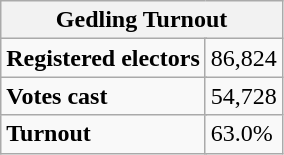<table class="wikitable" border="1">
<tr>
<th colspan="5">Gedling Turnout</th>
</tr>
<tr>
<td colspan="2"><strong>Registered electors</strong></td>
<td colspan="3">86,824</td>
</tr>
<tr>
<td colspan="2"><strong>Votes cast</strong></td>
<td colspan="3">54,728</td>
</tr>
<tr>
<td colspan="2"><strong>Turnout</strong></td>
<td colspan="3">63.0%</td>
</tr>
</table>
